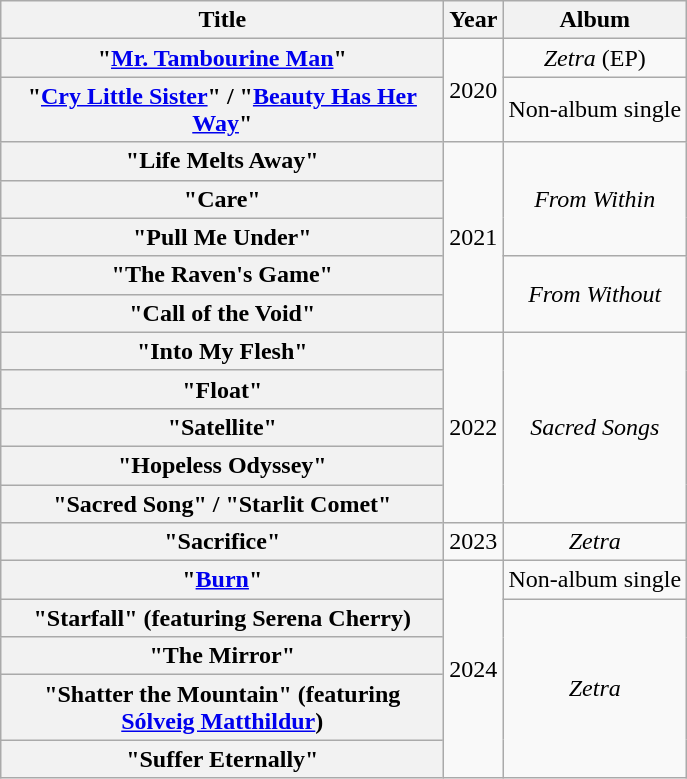<table class="wikitable plainrowheaders" style="text-align:center;">
<tr>
<th scope="col" style="width:18em;">Title</th>
<th scope="col">Year</th>
<th scope="col">Album</th>
</tr>
<tr>
<th scope="row">"<a href='#'>Mr. Tambourine Man</a>"</th>
<td rowspan="2">2020</td>
<td><em>Zetra</em> (EP)</td>
</tr>
<tr>
<th scope="row">"<a href='#'>Cry Little Sister</a>" / "<a href='#'>Beauty Has Her Way</a>"</th>
<td>Non-album single</td>
</tr>
<tr>
<th scope="row">"Life Melts Away"</th>
<td rowspan="5">2021</td>
<td rowspan="3"><em>From Within</em></td>
</tr>
<tr>
<th scope="row">"Care"</th>
</tr>
<tr>
<th scope="row">"Pull Me Under"</th>
</tr>
<tr>
<th scope="row">"The Raven's Game"</th>
<td rowspan="2"><em>From Without</em></td>
</tr>
<tr>
<th scope="row">"Call of the Void"</th>
</tr>
<tr>
<th scope="row">"Into My Flesh"</th>
<td rowspan="5">2022</td>
<td rowspan="5"><em>Sacred Songs</em></td>
</tr>
<tr>
<th scope="row">"Float"</th>
</tr>
<tr>
<th scope="row">"Satellite"</th>
</tr>
<tr>
<th scope="row">"Hopeless Odyssey"</th>
</tr>
<tr>
<th scope="row">"Sacred Song" / "Starlit Comet"</th>
</tr>
<tr>
<th scope="row">"Sacrifice"</th>
<td>2023</td>
<td><em>Zetra</em></td>
</tr>
<tr>
<th scope="row">"<a href='#'>Burn</a>"</th>
<td rowspan="5">2024</td>
<td>Non-album single</td>
</tr>
<tr>
<th scope="row">"Starfall" (featuring Serena Cherry)</th>
<td rowspan="4"><em>Zetra</em></td>
</tr>
<tr>
<th scope="row">"The Mirror"</th>
</tr>
<tr>
<th scope="row">"Shatter the Mountain" (featuring <a href='#'>Sólveig Matthildur</a>)</th>
</tr>
<tr>
<th scope="row">"Suffer Eternally"</th>
</tr>
</table>
